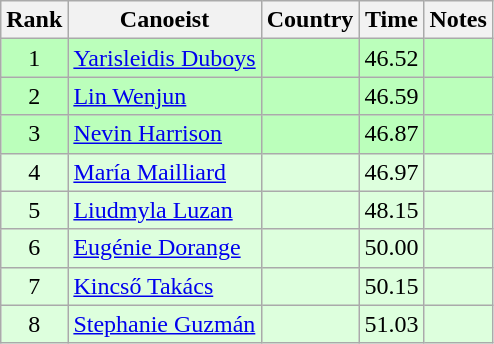<table class="wikitable" style="text-align:center">
<tr>
<th>Rank</th>
<th>Canoeist</th>
<th>Country</th>
<th>Time</th>
<th>Notes</th>
</tr>
<tr bgcolor=bbffbb>
<td>1</td>
<td align="left"><a href='#'>Yarisleidis Duboys</a></td>
<td align="left"></td>
<td>46.52</td>
<td></td>
</tr>
<tr bgcolor=bbffbb>
<td>2</td>
<td align="left"><a href='#'>Lin Wenjun</a></td>
<td align="left"></td>
<td>46.59</td>
<td></td>
</tr>
<tr bgcolor=bbffbb>
<td>3</td>
<td align="left"><a href='#'>Nevin Harrison</a></td>
<td align="left"></td>
<td>46.87</td>
<td></td>
</tr>
<tr bgcolor=ddffdd>
<td>4</td>
<td align="left"><a href='#'>María Mailliard</a></td>
<td align="left"></td>
<td>46.97</td>
<td></td>
</tr>
<tr bgcolor=ddffdd>
<td>5</td>
<td align="left"><a href='#'>Liudmyla Luzan</a></td>
<td align="left"></td>
<td>48.15</td>
<td></td>
</tr>
<tr bgcolor=ddffdd>
<td>6</td>
<td align="left"><a href='#'>Eugénie Dorange</a></td>
<td align="left"></td>
<td>50.00</td>
<td></td>
</tr>
<tr bgcolor=ddffdd>
<td>7</td>
<td align="left"><a href='#'>Kincső Takács</a></td>
<td align="left"></td>
<td>50.15</td>
<td></td>
</tr>
<tr bgcolor=ddffdd>
<td>8</td>
<td align="left"><a href='#'>Stephanie Guzmán</a></td>
<td align="left"></td>
<td>51.03</td>
<td></td>
</tr>
</table>
